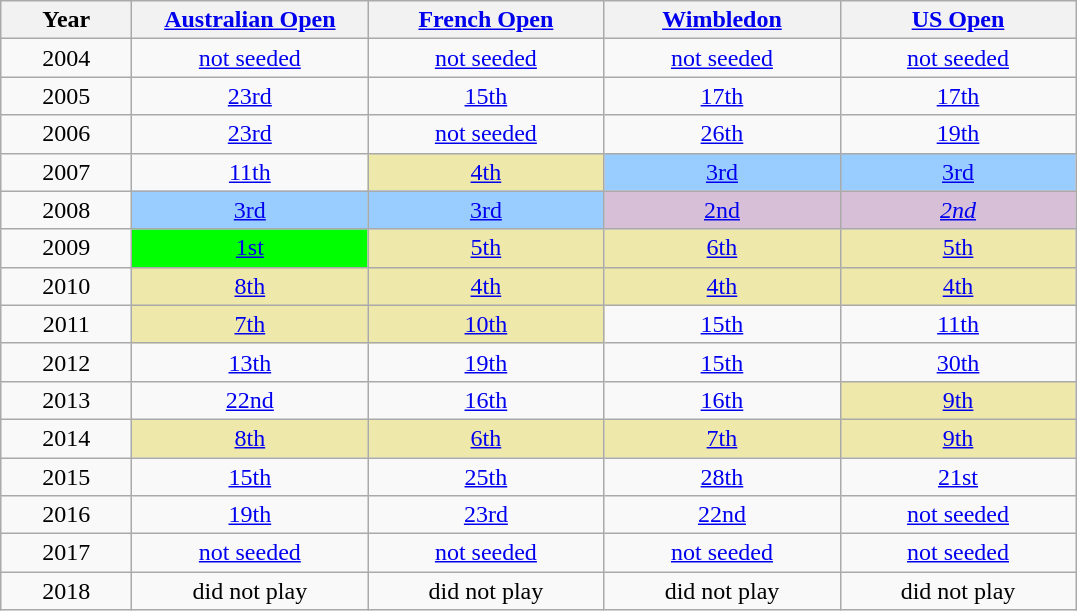<table class=wikitable style=text-align:center>
<tr>
<th width=80>Year</th>
<th width=150><a href='#'>Australian Open</a></th>
<th width=150><a href='#'>French Open</a></th>
<th width=150><a href='#'>Wimbledon</a></th>
<th width=150><a href='#'>US Open</a></th>
</tr>
<tr>
<td>2004</td>
<td bgcolor=><a href='#'>not seeded</a></td>
<td bgcolor=""><a href='#'>not seeded</a></td>
<td bgcolor=""><a href='#'>not seeded</a></td>
<td bgcolor=""><a href='#'>not seeded</a></td>
</tr>
<tr>
<td>2005</td>
<td bgcolor=><a href='#'>23rd</a></td>
<td bgcolor=""><a href='#'>15th</a></td>
<td bgcolor=""><a href='#'>17th</a></td>
<td bgcolor=""><a href='#'>17th</a></td>
</tr>
<tr>
<td>2006</td>
<td bgcolor=><a href='#'>23rd</a></td>
<td bgcolor=""><a href='#'>not seeded</a></td>
<td bgcolor=""><a href='#'>26th</a></td>
<td bgcolor=""><a href='#'>19th</a></td>
</tr>
<tr>
<td>2007</td>
<td bgcolor=><a href='#'>11th</a></td>
<td bgcolor="eee8aa"><a href='#'>4th</a></td>
<td bgcolor="99ccff"><a href='#'>3rd</a></td>
<td bgcolor="99ccff"><a href='#'>3rd</a></td>
</tr>
<tr>
<td>2008</td>
<td bgcolor=99ccff><a href='#'>3rd</a></td>
<td bgcolor="99ccff"><a href='#'>3rd</a></td>
<td bgcolor="thistle"><a href='#'>2nd</a></td>
<td bgcolor="thistle"><em><a href='#'>2nd</a></em></td>
</tr>
<tr>
<td>2009</td>
<td bgcolor=lime><a href='#'>1st</a></td>
<td bgcolor="eee8aa"><a href='#'>5th</a></td>
<td bgcolor="eee8aa"><a href='#'>6th</a></td>
<td bgcolor="eee8aa"><a href='#'>5th</a></td>
</tr>
<tr>
<td>2010</td>
<td bgcolor=eee8aa><a href='#'>8th</a></td>
<td bgcolor="eee8aa"><a href='#'>4th</a></td>
<td bgcolor="eee8aa"><a href='#'>4th</a></td>
<td bgcolor="eee8aa"><a href='#'>4th</a></td>
</tr>
<tr>
<td>2011</td>
<td bgcolor=eee8aa><a href='#'>7th</a></td>
<td bgcolor="eee8aa"><a href='#'>10th</a></td>
<td bgcolor=""><a href='#'>15th</a></td>
<td bgcolor=""><a href='#'>11th</a></td>
</tr>
<tr>
<td>2012</td>
<td bgcolor=><a href='#'>13th</a></td>
<td bgcolor=""><a href='#'>19th</a></td>
<td bgcolor=""><a href='#'>15th</a></td>
<td bgcolor=""><a href='#'>30th</a></td>
</tr>
<tr>
<td>2013</td>
<td bgcolor=><a href='#'>22nd</a></td>
<td bgcolor=""><a href='#'>16th</a></td>
<td bgcolor=""><a href='#'>16th</a></td>
<td bgcolor="eee8aa"><a href='#'>9th</a></td>
</tr>
<tr>
<td>2014</td>
<td bgcolor=eee8aa><a href='#'>8th</a></td>
<td bgcolor="eee8aa"><a href='#'>6th</a></td>
<td bgcolor="eee8aa"><a href='#'>7th</a></td>
<td bgcolor="eee8aa"><a href='#'>9th</a></td>
</tr>
<tr>
<td>2015</td>
<td bgcolor=><a href='#'>15th</a></td>
<td><a href='#'>25th</a></td>
<td><a href='#'>28th</a></td>
<td><a href='#'>21st</a></td>
</tr>
<tr>
<td>2016</td>
<td bgcolor=><a href='#'>19th</a></td>
<td><a href='#'>23rd</a></td>
<td><a href='#'>22nd</a></td>
<td><a href='#'>not seeded</a></td>
</tr>
<tr>
<td>2017</td>
<td bgcolor=><a href='#'>not seeded</a></td>
<td><a href='#'>not seeded</a></td>
<td><a href='#'>not seeded</a></td>
<td><a href='#'>not seeded</a></td>
</tr>
<tr>
<td>2018</td>
<td>did not play</td>
<td>did not play</td>
<td>did not play</td>
<td>did not play</td>
</tr>
</table>
